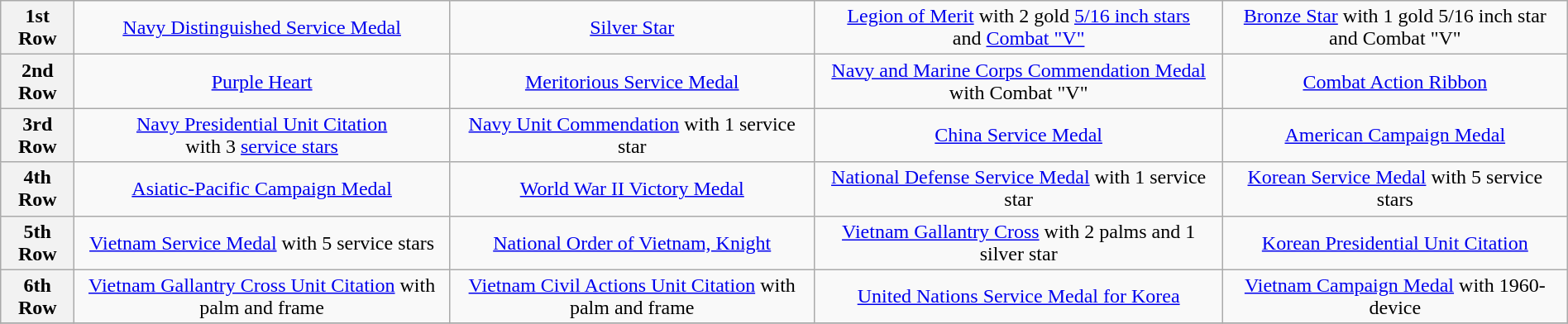<table class="wikitable" style="margin:1em auto; text-align:center;">
<tr>
<th>1st Row</th>
<td><a href='#'>Navy Distinguished Service Medal</a></td>
<td><a href='#'>Silver Star</a></td>
<td><a href='#'>Legion of Merit</a> with 2 gold <a href='#'>5/16 inch stars</a><br> and <a href='#'>Combat "V"</a></td>
<td><a href='#'>Bronze Star</a> with 1 gold 5/16 inch star and Combat "V"</td>
</tr>
<tr>
<th>2nd Row</th>
<td><a href='#'>Purple Heart</a></td>
<td><a href='#'>Meritorious Service Medal</a></td>
<td><a href='#'>Navy and Marine Corps Commendation Medal</a> with Combat "V"</td>
<td><a href='#'>Combat Action Ribbon</a></td>
</tr>
<tr>
<th>3rd Row</th>
<td><a href='#'>Navy Presidential Unit Citation</a><br> with 3 <a href='#'>service stars</a></td>
<td><a href='#'>Navy Unit Commendation</a> with 1 service star</td>
<td><a href='#'>China Service Medal</a></td>
<td><a href='#'>American Campaign Medal</a></td>
</tr>
<tr>
<th>4th Row</th>
<td><a href='#'>Asiatic-Pacific Campaign Medal</a></td>
<td><a href='#'>World War II Victory Medal</a></td>
<td><a href='#'>National Defense Service Medal</a> with 1 service star</td>
<td><a href='#'>Korean Service Medal</a> with 5 service stars</td>
</tr>
<tr>
<th>5th Row</th>
<td><a href='#'>Vietnam Service Medal</a> with 5 service stars</td>
<td><a href='#'>National Order of Vietnam, Knight</a></td>
<td><a href='#'>Vietnam Gallantry Cross</a> with 2 palms and 1 silver star</td>
<td><a href='#'>Korean Presidential Unit Citation</a></td>
</tr>
<tr>
<th>6th Row</th>
<td><a href='#'>Vietnam Gallantry Cross Unit Citation</a> with palm and frame</td>
<td><a href='#'>Vietnam Civil Actions Unit Citation</a> with palm and frame</td>
<td><a href='#'>United Nations Service Medal for Korea</a></td>
<td><a href='#'>Vietnam Campaign Medal</a> with 1960- device</td>
</tr>
<tr>
</tr>
</table>
